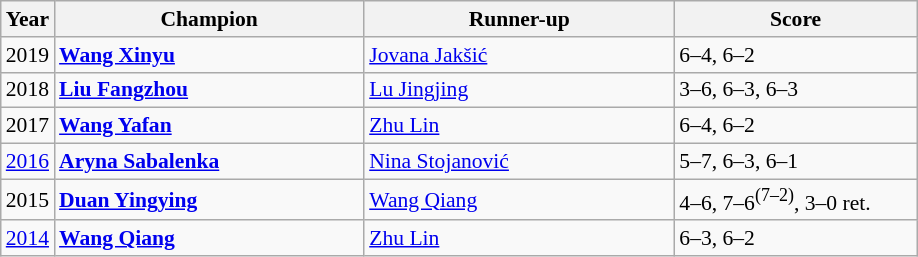<table class="wikitable" style="font-size:90%">
<tr>
<th>Year</th>
<th width="200">Champion</th>
<th width="200">Runner-up</th>
<th width="155">Score</th>
</tr>
<tr>
<td>2019</td>
<td> <strong><a href='#'>Wang Xinyu</a></strong></td>
<td> <a href='#'>Jovana Jakšić</a></td>
<td>6–4, 6–2</td>
</tr>
<tr>
<td>2018</td>
<td> <strong><a href='#'>Liu Fangzhou</a></strong></td>
<td> <a href='#'>Lu Jingjing</a></td>
<td>3–6, 6–3, 6–3</td>
</tr>
<tr>
<td>2017</td>
<td> <strong><a href='#'>Wang Yafan</a></strong></td>
<td> <a href='#'>Zhu Lin</a></td>
<td>6–4, 6–2</td>
</tr>
<tr>
<td><a href='#'>2016</a></td>
<td> <strong><a href='#'>Aryna Sabalenka</a></strong></td>
<td> <a href='#'>Nina Stojanović</a></td>
<td>5–7, 6–3, 6–1</td>
</tr>
<tr>
<td>2015</td>
<td> <strong><a href='#'>Duan Yingying</a></strong></td>
<td> <a href='#'>Wang Qiang</a></td>
<td>4–6, 7–6<sup>(7–2)</sup>, 3–0 ret.</td>
</tr>
<tr>
<td><a href='#'>2014</a></td>
<td> <strong><a href='#'>Wang Qiang</a></strong></td>
<td> <a href='#'>Zhu Lin</a></td>
<td>6–3, 6–2</td>
</tr>
</table>
